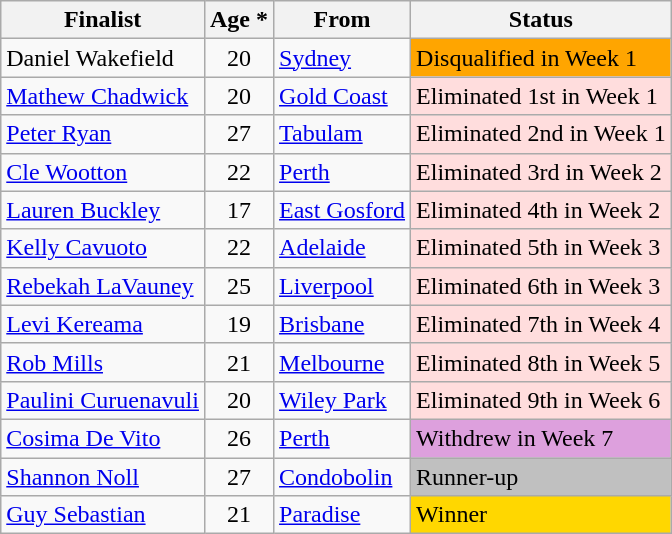<table class="wikitable">
<tr>
<th>Finalist</th>
<th>Age *</th>
<th>From</th>
<th>Status</th>
</tr>
<tr>
<td>Daniel Wakefield</td>
<td align="center">20</td>
<td><a href='#'>Sydney</a></td>
<td style="background:orange;">Disqualified in Week 1</td>
</tr>
<tr>
<td><a href='#'>Mathew Chadwick</a></td>
<td align="center">20</td>
<td><a href='#'>Gold Coast</a></td>
<td style="background:#ffdddd;">Eliminated 1st in Week 1</td>
</tr>
<tr>
<td><a href='#'>Peter Ryan</a></td>
<td align="center">27</td>
<td><a href='#'>Tabulam</a></td>
<td style="background:#ffdddd;">Eliminated 2nd in Week 1</td>
</tr>
<tr>
<td><a href='#'>Cle Wootton</a></td>
<td align="center">22</td>
<td><a href='#'>Perth</a></td>
<td style="background:#ffdddd;">Eliminated 3rd in Week 2</td>
</tr>
<tr>
<td><a href='#'>Lauren Buckley</a></td>
<td align="center">17</td>
<td><a href='#'>East Gosford</a></td>
<td style="background:#ffdddd;">Eliminated 4th in Week 2</td>
</tr>
<tr>
<td><a href='#'>Kelly Cavuoto</a></td>
<td align="center">22</td>
<td><a href='#'>Adelaide</a></td>
<td style="background:#ffdddd;">Eliminated 5th in Week 3</td>
</tr>
<tr>
<td><a href='#'>Rebekah LaVauney</a></td>
<td align="center">25</td>
<td><a href='#'>Liverpool</a></td>
<td style="background:#ffdddd;">Eliminated 6th in Week 3</td>
</tr>
<tr>
<td><a href='#'>Levi Kereama</a></td>
<td align="center">19</td>
<td><a href='#'>Brisbane</a></td>
<td style="background:#ffdddd;">Eliminated 7th in Week 4</td>
</tr>
<tr>
<td><a href='#'>Rob Mills</a></td>
<td align="center">21</td>
<td><a href='#'>Melbourne</a></td>
<td style="background:#ffdddd;">Eliminated 8th in Week 5</td>
</tr>
<tr>
<td><a href='#'>Paulini Curuenavuli</a></td>
<td align="center">20</td>
<td><a href='#'>Wiley Park</a></td>
<td style="background:#ffdddd;">Eliminated 9th in Week 6</td>
</tr>
<tr>
<td><a href='#'>Cosima De Vito</a></td>
<td align="center">26</td>
<td><a href='#'>Perth</a></td>
<td style="background:#DDA0DD;">Withdrew in Week 7</td>
</tr>
<tr>
<td><a href='#'>Shannon Noll</a></td>
<td align="center">27</td>
<td><a href='#'>Condobolin</a></td>
<td style="background:silver">Runner-up</td>
</tr>
<tr>
<td><a href='#'>Guy Sebastian</a></td>
<td align="center">21</td>
<td><a href='#'>Paradise</a></td>
<td style="background:gold">Winner</td>
</tr>
</table>
